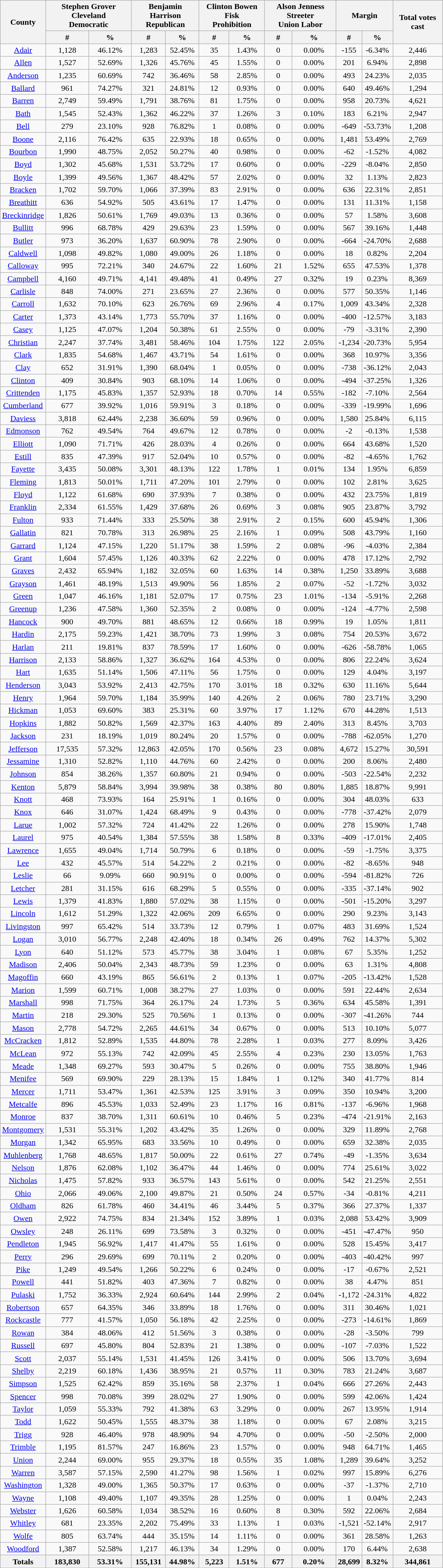<table width="70%"  class="wikitable sortable" style="text-align:center">
<tr>
<th style="text-align:center;" rowspan="2">County</th>
<th style="text-align:center;" colspan="2">Stephen Grover Cleveland<br>Democratic</th>
<th style="text-align:center;" colspan="2">Benjamin Harrison<br>Republican</th>
<th style="text-align:center;" colspan="2">Clinton Bowen Fisk<br>Prohibition</th>
<th style="text-align:center;" colspan="2">Alson Jenness Streeter<br>Union Labor</th>
<th style="text-align:center;" colspan="2">Margin</th>
<th style="text-align:center;" rowspan="2">Total votes cast</th>
</tr>
<tr>
<th style="text-align:center;" data-sort-type="number">#</th>
<th style="text-align:center;" data-sort-type="number">%</th>
<th style="text-align:center;" data-sort-type="number">#</th>
<th style="text-align:center;" data-sort-type="number">%</th>
<th style="text-align:center;" data-sort-type="number">#</th>
<th style="text-align:center;" data-sort-type="number">%</th>
<th style="text-align:center;" data-sort-type="number">#</th>
<th style="text-align:center;" data-sort-type="number">%</th>
<th style="text-align:center;" data-sort-type="number">#</th>
<th style="text-align:center;" data-sort-type="number">%</th>
</tr>
<tr style="text-align:center;">
<td><a href='#'>Adair</a></td>
<td>1,128</td>
<td>46.12%</td>
<td>1,283</td>
<td>52.45%</td>
<td>35</td>
<td>1.43%</td>
<td>0</td>
<td>0.00%</td>
<td>-155</td>
<td>-6.34%</td>
<td>2,446</td>
</tr>
<tr style="text-align:center;">
<td><a href='#'>Allen</a></td>
<td>1,527</td>
<td>52.69%</td>
<td>1,326</td>
<td>45.76%</td>
<td>45</td>
<td>1.55%</td>
<td>0</td>
<td>0.00%</td>
<td>201</td>
<td>6.94%</td>
<td>2,898</td>
</tr>
<tr style="text-align:center;">
<td><a href='#'>Anderson</a></td>
<td>1,235</td>
<td>60.69%</td>
<td>742</td>
<td>36.46%</td>
<td>58</td>
<td>2.85%</td>
<td>0</td>
<td>0.00%</td>
<td>493</td>
<td>24.23%</td>
<td>2,035</td>
</tr>
<tr style="text-align:center;">
<td><a href='#'>Ballard</a></td>
<td>961</td>
<td>74.27%</td>
<td>321</td>
<td>24.81%</td>
<td>12</td>
<td>0.93%</td>
<td>0</td>
<td>0.00%</td>
<td>640</td>
<td>49.46%</td>
<td>1,294</td>
</tr>
<tr style="text-align:center;">
<td><a href='#'>Barren</a></td>
<td>2,749</td>
<td>59.49%</td>
<td>1,791</td>
<td>38.76%</td>
<td>81</td>
<td>1.75%</td>
<td>0</td>
<td>0.00%</td>
<td>958</td>
<td>20.73%</td>
<td>4,621</td>
</tr>
<tr style="text-align:center;">
<td><a href='#'>Bath</a></td>
<td>1,545</td>
<td>52.43%</td>
<td>1,362</td>
<td>46.22%</td>
<td>37</td>
<td>1.26%</td>
<td>3</td>
<td>0.10%</td>
<td>183</td>
<td>6.21%</td>
<td>2,947</td>
</tr>
<tr style="text-align:center;">
<td><a href='#'>Bell</a></td>
<td>279</td>
<td>23.10%</td>
<td>928</td>
<td>76.82%</td>
<td>1</td>
<td>0.08%</td>
<td>0</td>
<td>0.00%</td>
<td>-649</td>
<td>-53.73%</td>
<td>1,208</td>
</tr>
<tr style="text-align:center;">
<td><a href='#'>Boone</a></td>
<td>2,116</td>
<td>76.42%</td>
<td>635</td>
<td>22.93%</td>
<td>18</td>
<td>0.65%</td>
<td>0</td>
<td>0.00%</td>
<td>1,481</td>
<td>53.49%</td>
<td>2,769</td>
</tr>
<tr style="text-align:center;">
<td><a href='#'>Bourbon</a></td>
<td>1,990</td>
<td>48.75%</td>
<td>2,052</td>
<td>50.27%</td>
<td>40</td>
<td>0.98%</td>
<td>0</td>
<td>0.00%</td>
<td>-62</td>
<td>-1.52%</td>
<td>4,082</td>
</tr>
<tr style="text-align:center;">
<td><a href='#'>Boyd</a></td>
<td>1,302</td>
<td>45.68%</td>
<td>1,531</td>
<td>53.72%</td>
<td>17</td>
<td>0.60%</td>
<td>0</td>
<td>0.00%</td>
<td>-229</td>
<td>-8.04%</td>
<td>2,850</td>
</tr>
<tr style="text-align:center;">
<td><a href='#'>Boyle</a></td>
<td>1,399</td>
<td>49.56%</td>
<td>1,367</td>
<td>48.42%</td>
<td>57</td>
<td>2.02%</td>
<td>0</td>
<td>0.00%</td>
<td>32</td>
<td>1.13%</td>
<td>2,823</td>
</tr>
<tr style="text-align:center;">
<td><a href='#'>Bracken</a></td>
<td>1,702</td>
<td>59.70%</td>
<td>1,066</td>
<td>37.39%</td>
<td>83</td>
<td>2.91%</td>
<td>0</td>
<td>0.00%</td>
<td>636</td>
<td>22.31%</td>
<td>2,851</td>
</tr>
<tr style="text-align:center;">
<td><a href='#'>Breathitt</a></td>
<td>636</td>
<td>54.92%</td>
<td>505</td>
<td>43.61%</td>
<td>17</td>
<td>1.47%</td>
<td>0</td>
<td>0.00%</td>
<td>131</td>
<td>11.31%</td>
<td>1,158</td>
</tr>
<tr style="text-align:center;">
<td><a href='#'>Breckinridge</a></td>
<td>1,826</td>
<td>50.61%</td>
<td>1,769</td>
<td>49.03%</td>
<td>13</td>
<td>0.36%</td>
<td>0</td>
<td>0.00%</td>
<td>57</td>
<td>1.58%</td>
<td>3,608</td>
</tr>
<tr style="text-align:center;">
<td><a href='#'>Bullitt</a></td>
<td>996</td>
<td>68.78%</td>
<td>429</td>
<td>29.63%</td>
<td>23</td>
<td>1.59%</td>
<td>0</td>
<td>0.00%</td>
<td>567</td>
<td>39.16%</td>
<td>1,448</td>
</tr>
<tr style="text-align:center;">
<td><a href='#'>Butler</a></td>
<td>973</td>
<td>36.20%</td>
<td>1,637</td>
<td>60.90%</td>
<td>78</td>
<td>2.90%</td>
<td>0</td>
<td>0.00%</td>
<td>-664</td>
<td>-24.70%</td>
<td>2,688</td>
</tr>
<tr style="text-align:center;">
<td><a href='#'>Caldwell</a></td>
<td>1,098</td>
<td>49.82%</td>
<td>1,080</td>
<td>49.00%</td>
<td>26</td>
<td>1.18%</td>
<td>0</td>
<td>0.00%</td>
<td>18</td>
<td>0.82%</td>
<td>2,204</td>
</tr>
<tr style="text-align:center;">
<td><a href='#'>Calloway</a></td>
<td>995</td>
<td>72.21%</td>
<td>340</td>
<td>24.67%</td>
<td>22</td>
<td>1.60%</td>
<td>21</td>
<td>1.52%</td>
<td>655</td>
<td>47.53%</td>
<td>1,378</td>
</tr>
<tr style="text-align:center;">
<td><a href='#'>Campbell</a></td>
<td>4,160</td>
<td>49.71%</td>
<td>4,141</td>
<td>49.48%</td>
<td>41</td>
<td>0.49%</td>
<td>27</td>
<td>0.32%</td>
<td>19</td>
<td>0.23%</td>
<td>8,369</td>
</tr>
<tr style="text-align:center;">
<td><a href='#'>Carlisle</a></td>
<td>848</td>
<td>74.00%</td>
<td>271</td>
<td>23.65%</td>
<td>27</td>
<td>2.36%</td>
<td>0</td>
<td>0.00%</td>
<td>577</td>
<td>50.35%</td>
<td>1,146</td>
</tr>
<tr style="text-align:center;">
<td><a href='#'>Carroll</a></td>
<td>1,632</td>
<td>70.10%</td>
<td>623</td>
<td>26.76%</td>
<td>69</td>
<td>2.96%</td>
<td>4</td>
<td>0.17%</td>
<td>1,009</td>
<td>43.34%</td>
<td>2,328</td>
</tr>
<tr style="text-align:center;">
<td><a href='#'>Carter</a></td>
<td>1,373</td>
<td>43.14%</td>
<td>1,773</td>
<td>55.70%</td>
<td>37</td>
<td>1.16%</td>
<td>0</td>
<td>0.00%</td>
<td>-400</td>
<td>-12.57%</td>
<td>3,183</td>
</tr>
<tr style="text-align:center;">
<td><a href='#'>Casey</a></td>
<td>1,125</td>
<td>47.07%</td>
<td>1,204</td>
<td>50.38%</td>
<td>61</td>
<td>2.55%</td>
<td>0</td>
<td>0.00%</td>
<td>-79</td>
<td>-3.31%</td>
<td>2,390</td>
</tr>
<tr style="text-align:center;">
<td><a href='#'>Christian</a></td>
<td>2,247</td>
<td>37.74%</td>
<td>3,481</td>
<td>58.46%</td>
<td>104</td>
<td>1.75%</td>
<td>122</td>
<td>2.05%</td>
<td>-1,234</td>
<td>-20.73%</td>
<td>5,954</td>
</tr>
<tr style="text-align:center;">
<td><a href='#'>Clark</a></td>
<td>1,835</td>
<td>54.68%</td>
<td>1,467</td>
<td>43.71%</td>
<td>54</td>
<td>1.61%</td>
<td>0</td>
<td>0.00%</td>
<td>368</td>
<td>10.97%</td>
<td>3,356</td>
</tr>
<tr style="text-align:center;">
<td><a href='#'>Clay</a></td>
<td>652</td>
<td>31.91%</td>
<td>1,390</td>
<td>68.04%</td>
<td>1</td>
<td>0.05%</td>
<td>0</td>
<td>0.00%</td>
<td>-738</td>
<td>-36.12%</td>
<td>2,043</td>
</tr>
<tr style="text-align:center;">
<td><a href='#'>Clinton</a></td>
<td>409</td>
<td>30.84%</td>
<td>903</td>
<td>68.10%</td>
<td>14</td>
<td>1.06%</td>
<td>0</td>
<td>0.00%</td>
<td>-494</td>
<td>-37.25%</td>
<td>1,326</td>
</tr>
<tr style="text-align:center;">
<td><a href='#'>Crittenden</a></td>
<td>1,175</td>
<td>45.83%</td>
<td>1,357</td>
<td>52.93%</td>
<td>18</td>
<td>0.70%</td>
<td>14</td>
<td>0.55%</td>
<td>-182</td>
<td>-7.10%</td>
<td>2,564</td>
</tr>
<tr style="text-align:center;">
<td><a href='#'>Cumberland</a></td>
<td>677</td>
<td>39.92%</td>
<td>1,016</td>
<td>59.91%</td>
<td>3</td>
<td>0.18%</td>
<td>0</td>
<td>0.00%</td>
<td>-339</td>
<td>-19.99%</td>
<td>1,696</td>
</tr>
<tr style="text-align:center;">
<td><a href='#'>Daviess</a></td>
<td>3,818</td>
<td>62.44%</td>
<td>2,238</td>
<td>36.60%</td>
<td>59</td>
<td>0.96%</td>
<td>0</td>
<td>0.00%</td>
<td>1,580</td>
<td>25.84%</td>
<td>6,115</td>
</tr>
<tr style="text-align:center;">
<td><a href='#'>Edmonson</a></td>
<td>762</td>
<td>49.54%</td>
<td>764</td>
<td>49.67%</td>
<td>12</td>
<td>0.78%</td>
<td>0</td>
<td>0.00%</td>
<td>-2</td>
<td>-0.13%</td>
<td>1,538</td>
</tr>
<tr style="text-align:center;">
<td><a href='#'>Elliott</a></td>
<td>1,090</td>
<td>71.71%</td>
<td>426</td>
<td>28.03%</td>
<td>4</td>
<td>0.26%</td>
<td>0</td>
<td>0.00%</td>
<td>664</td>
<td>43.68%</td>
<td>1,520</td>
</tr>
<tr style="text-align:center;">
<td><a href='#'>Estill</a></td>
<td>835</td>
<td>47.39%</td>
<td>917</td>
<td>52.04%</td>
<td>10</td>
<td>0.57%</td>
<td>0</td>
<td>0.00%</td>
<td>-82</td>
<td>-4.65%</td>
<td>1,762</td>
</tr>
<tr style="text-align:center;">
<td><a href='#'>Fayette</a></td>
<td>3,435</td>
<td>50.08%</td>
<td>3,301</td>
<td>48.13%</td>
<td>122</td>
<td>1.78%</td>
<td>1</td>
<td>0.01%</td>
<td>134</td>
<td>1.95%</td>
<td>6,859</td>
</tr>
<tr style="text-align:center;">
<td><a href='#'>Fleming</a></td>
<td>1,813</td>
<td>50.01%</td>
<td>1,711</td>
<td>47.20%</td>
<td>101</td>
<td>2.79%</td>
<td>0</td>
<td>0.00%</td>
<td>102</td>
<td>2.81%</td>
<td>3,625</td>
</tr>
<tr style="text-align:center;">
<td><a href='#'>Floyd</a></td>
<td>1,122</td>
<td>61.68%</td>
<td>690</td>
<td>37.93%</td>
<td>7</td>
<td>0.38%</td>
<td>0</td>
<td>0.00%</td>
<td>432</td>
<td>23.75%</td>
<td>1,819</td>
</tr>
<tr style="text-align:center;">
<td><a href='#'>Franklin</a></td>
<td>2,334</td>
<td>61.55%</td>
<td>1,429</td>
<td>37.68%</td>
<td>26</td>
<td>0.69%</td>
<td>3</td>
<td>0.08%</td>
<td>905</td>
<td>23.87%</td>
<td>3,792</td>
</tr>
<tr style="text-align:center;">
<td><a href='#'>Fulton</a></td>
<td>933</td>
<td>71.44%</td>
<td>333</td>
<td>25.50%</td>
<td>38</td>
<td>2.91%</td>
<td>2</td>
<td>0.15%</td>
<td>600</td>
<td>45.94%</td>
<td>1,306</td>
</tr>
<tr style="text-align:center;">
<td><a href='#'>Gallatin</a></td>
<td>821</td>
<td>70.78%</td>
<td>313</td>
<td>26.98%</td>
<td>25</td>
<td>2.16%</td>
<td>1</td>
<td>0.09%</td>
<td>508</td>
<td>43.79%</td>
<td>1,160</td>
</tr>
<tr style="text-align:center;">
<td><a href='#'>Garrard</a></td>
<td>1,124</td>
<td>47.15%</td>
<td>1,220</td>
<td>51.17%</td>
<td>38</td>
<td>1.59%</td>
<td>2</td>
<td>0.08%</td>
<td>-96</td>
<td>-4.03%</td>
<td>2,384</td>
</tr>
<tr style="text-align:center;">
<td><a href='#'>Grant</a></td>
<td>1,604</td>
<td>57.45%</td>
<td>1,126</td>
<td>40.33%</td>
<td>62</td>
<td>2.22%</td>
<td>0</td>
<td>0.00%</td>
<td>478</td>
<td>17.12%</td>
<td>2,792</td>
</tr>
<tr style="text-align:center;">
<td><a href='#'>Graves</a></td>
<td>2,432</td>
<td>65.94%</td>
<td>1,182</td>
<td>32.05%</td>
<td>60</td>
<td>1.63%</td>
<td>14</td>
<td>0.38%</td>
<td>1,250</td>
<td>33.89%</td>
<td>3,688</td>
</tr>
<tr style="text-align:center;">
<td><a href='#'>Grayson</a></td>
<td>1,461</td>
<td>48.19%</td>
<td>1,513</td>
<td>49.90%</td>
<td>56</td>
<td>1.85%</td>
<td>2</td>
<td>0.07%</td>
<td>-52</td>
<td>-1.72%</td>
<td>3,032</td>
</tr>
<tr style="text-align:center;">
<td><a href='#'>Green</a></td>
<td>1,047</td>
<td>46.16%</td>
<td>1,181</td>
<td>52.07%</td>
<td>17</td>
<td>0.75%</td>
<td>23</td>
<td>1.01%</td>
<td>-134</td>
<td>-5.91%</td>
<td>2,268</td>
</tr>
<tr style="text-align:center;">
<td><a href='#'>Greenup</a></td>
<td>1,236</td>
<td>47.58%</td>
<td>1,360</td>
<td>52.35%</td>
<td>2</td>
<td>0.08%</td>
<td>0</td>
<td>0.00%</td>
<td>-124</td>
<td>-4.77%</td>
<td>2,598</td>
</tr>
<tr style="text-align:center;">
<td><a href='#'>Hancock</a></td>
<td>900</td>
<td>49.70%</td>
<td>881</td>
<td>48.65%</td>
<td>12</td>
<td>0.66%</td>
<td>18</td>
<td>0.99%</td>
<td>19</td>
<td>1.05%</td>
<td>1,811</td>
</tr>
<tr style="text-align:center;">
<td><a href='#'>Hardin</a></td>
<td>2,175</td>
<td>59.23%</td>
<td>1,421</td>
<td>38.70%</td>
<td>73</td>
<td>1.99%</td>
<td>3</td>
<td>0.08%</td>
<td>754</td>
<td>20.53%</td>
<td>3,672</td>
</tr>
<tr style="text-align:center;">
<td><a href='#'>Harlan</a></td>
<td>211</td>
<td>19.81%</td>
<td>837</td>
<td>78.59%</td>
<td>17</td>
<td>1.60%</td>
<td>0</td>
<td>0.00%</td>
<td>-626</td>
<td>-58.78%</td>
<td>1,065</td>
</tr>
<tr style="text-align:center;">
<td><a href='#'>Harrison</a></td>
<td>2,133</td>
<td>58.86%</td>
<td>1,327</td>
<td>36.62%</td>
<td>164</td>
<td>4.53%</td>
<td>0</td>
<td>0.00%</td>
<td>806</td>
<td>22.24%</td>
<td>3,624</td>
</tr>
<tr style="text-align:center;">
<td><a href='#'>Hart</a></td>
<td>1,635</td>
<td>51.14%</td>
<td>1,506</td>
<td>47.11%</td>
<td>56</td>
<td>1.75%</td>
<td>0</td>
<td>0.00%</td>
<td>129</td>
<td>4.04%</td>
<td>3,197</td>
</tr>
<tr style="text-align:center;">
<td><a href='#'>Henderson</a></td>
<td>3,043</td>
<td>53.92%</td>
<td>2,413</td>
<td>42.75%</td>
<td>170</td>
<td>3.01%</td>
<td>18</td>
<td>0.32%</td>
<td>630</td>
<td>11.16%</td>
<td>5,644</td>
</tr>
<tr style="text-align:center;">
<td><a href='#'>Henry</a></td>
<td>1,964</td>
<td>59.70%</td>
<td>1,184</td>
<td>35.99%</td>
<td>140</td>
<td>4.26%</td>
<td>2</td>
<td>0.06%</td>
<td>780</td>
<td>23.71%</td>
<td>3,290</td>
</tr>
<tr style="text-align:center;">
<td><a href='#'>Hickman</a></td>
<td>1,053</td>
<td>69.60%</td>
<td>383</td>
<td>25.31%</td>
<td>60</td>
<td>3.97%</td>
<td>17</td>
<td>1.12%</td>
<td>670</td>
<td>44.28%</td>
<td>1,513</td>
</tr>
<tr style="text-align:center;">
<td><a href='#'>Hopkins</a></td>
<td>1,882</td>
<td>50.82%</td>
<td>1,569</td>
<td>42.37%</td>
<td>163</td>
<td>4.40%</td>
<td>89</td>
<td>2.40%</td>
<td>313</td>
<td>8.45%</td>
<td>3,703</td>
</tr>
<tr style="text-align:center;">
<td><a href='#'>Jackson</a></td>
<td>231</td>
<td>18.19%</td>
<td>1,019</td>
<td>80.24%</td>
<td>20</td>
<td>1.57%</td>
<td>0</td>
<td>0.00%</td>
<td>-788</td>
<td>-62.05%</td>
<td>1,270</td>
</tr>
<tr style="text-align:center;">
<td><a href='#'>Jefferson</a></td>
<td>17,535</td>
<td>57.32%</td>
<td>12,863</td>
<td>42.05%</td>
<td>170</td>
<td>0.56%</td>
<td>23</td>
<td>0.08%</td>
<td>4,672</td>
<td>15.27%</td>
<td>30,591</td>
</tr>
<tr style="text-align:center;">
<td><a href='#'>Jessamine</a></td>
<td>1,310</td>
<td>52.82%</td>
<td>1,110</td>
<td>44.76%</td>
<td>60</td>
<td>2.42%</td>
<td>0</td>
<td>0.00%</td>
<td>200</td>
<td>8.06%</td>
<td>2,480</td>
</tr>
<tr style="text-align:center;">
<td><a href='#'>Johnson</a></td>
<td>854</td>
<td>38.26%</td>
<td>1,357</td>
<td>60.80%</td>
<td>21</td>
<td>0.94%</td>
<td>0</td>
<td>0.00%</td>
<td>-503</td>
<td>-22.54%</td>
<td>2,232</td>
</tr>
<tr style="text-align:center;">
<td><a href='#'>Kenton</a></td>
<td>5,879</td>
<td>58.84%</td>
<td>3,994</td>
<td>39.98%</td>
<td>38</td>
<td>0.38%</td>
<td>80</td>
<td>0.80%</td>
<td>1,885</td>
<td>18.87%</td>
<td>9,991</td>
</tr>
<tr style="text-align:center;">
<td><a href='#'>Knott</a></td>
<td>468</td>
<td>73.93%</td>
<td>164</td>
<td>25.91%</td>
<td>1</td>
<td>0.16%</td>
<td>0</td>
<td>0.00%</td>
<td>304</td>
<td>48.03%</td>
<td>633</td>
</tr>
<tr style="text-align:center;">
<td><a href='#'>Knox</a></td>
<td>646</td>
<td>31.07%</td>
<td>1,424</td>
<td>68.49%</td>
<td>9</td>
<td>0.43%</td>
<td>0</td>
<td>0.00%</td>
<td>-778</td>
<td>-37.42%</td>
<td>2,079</td>
</tr>
<tr style="text-align:center;">
<td><a href='#'>Larue</a></td>
<td>1,002</td>
<td>57.32%</td>
<td>724</td>
<td>41.42%</td>
<td>22</td>
<td>1.26%</td>
<td>0</td>
<td>0.00%</td>
<td>278</td>
<td>15.90%</td>
<td>1,748</td>
</tr>
<tr style="text-align:center;">
<td><a href='#'>Laurel</a></td>
<td>975</td>
<td>40.54%</td>
<td>1,384</td>
<td>57.55%</td>
<td>38</td>
<td>1.58%</td>
<td>8</td>
<td>0.33%</td>
<td>-409</td>
<td>-17.01%</td>
<td>2,405</td>
</tr>
<tr style="text-align:center;">
<td><a href='#'>Lawrence</a></td>
<td>1,655</td>
<td>49.04%</td>
<td>1,714</td>
<td>50.79%</td>
<td>6</td>
<td>0.18%</td>
<td>0</td>
<td>0.00%</td>
<td>-59</td>
<td>-1.75%</td>
<td>3,375</td>
</tr>
<tr style="text-align:center;">
<td><a href='#'>Lee</a></td>
<td>432</td>
<td>45.57%</td>
<td>514</td>
<td>54.22%</td>
<td>2</td>
<td>0.21%</td>
<td>0</td>
<td>0.00%</td>
<td>-82</td>
<td>-8.65%</td>
<td>948</td>
</tr>
<tr style="text-align:center;">
<td><a href='#'>Leslie</a></td>
<td>66</td>
<td>9.09%</td>
<td>660</td>
<td>90.91%</td>
<td>0</td>
<td>0.00%</td>
<td>0</td>
<td>0.00%</td>
<td>-594</td>
<td>-81.82%</td>
<td>726</td>
</tr>
<tr style="text-align:center;">
<td><a href='#'>Letcher</a></td>
<td>281</td>
<td>31.15%</td>
<td>616</td>
<td>68.29%</td>
<td>5</td>
<td>0.55%</td>
<td>0</td>
<td>0.00%</td>
<td>-335</td>
<td>-37.14%</td>
<td>902</td>
</tr>
<tr style="text-align:center;">
<td><a href='#'>Lewis</a></td>
<td>1,379</td>
<td>41.83%</td>
<td>1,880</td>
<td>57.02%</td>
<td>38</td>
<td>1.15%</td>
<td>0</td>
<td>0.00%</td>
<td>-501</td>
<td>-15.20%</td>
<td>3,297</td>
</tr>
<tr style="text-align:center;">
<td><a href='#'>Lincoln</a></td>
<td>1,612</td>
<td>51.29%</td>
<td>1,322</td>
<td>42.06%</td>
<td>209</td>
<td>6.65%</td>
<td>0</td>
<td>0.00%</td>
<td>290</td>
<td>9.23%</td>
<td>3,143</td>
</tr>
<tr style="text-align:center;">
<td><a href='#'>Livingston</a></td>
<td>997</td>
<td>65.42%</td>
<td>514</td>
<td>33.73%</td>
<td>12</td>
<td>0.79%</td>
<td>1</td>
<td>0.07%</td>
<td>483</td>
<td>31.69%</td>
<td>1,524</td>
</tr>
<tr style="text-align:center;">
<td><a href='#'>Logan</a></td>
<td>3,010</td>
<td>56.77%</td>
<td>2,248</td>
<td>42.40%</td>
<td>18</td>
<td>0.34%</td>
<td>26</td>
<td>0.49%</td>
<td>762</td>
<td>14.37%</td>
<td>5,302</td>
</tr>
<tr style="text-align:center;">
<td><a href='#'>Lyon</a></td>
<td>640</td>
<td>51.12%</td>
<td>573</td>
<td>45.77%</td>
<td>38</td>
<td>3.04%</td>
<td>1</td>
<td>0.08%</td>
<td>67</td>
<td>5.35%</td>
<td>1,252</td>
</tr>
<tr style="text-align:center;">
<td><a href='#'>Madison</a></td>
<td>2,406</td>
<td>50.04%</td>
<td>2,343</td>
<td>48.73%</td>
<td>59</td>
<td>1.23%</td>
<td>0</td>
<td>0.00%</td>
<td>63</td>
<td>1.31%</td>
<td>4,808</td>
</tr>
<tr style="text-align:center;">
<td><a href='#'>Magoffin</a></td>
<td>660</td>
<td>43.19%</td>
<td>865</td>
<td>56.61%</td>
<td>2</td>
<td>0.13%</td>
<td>1</td>
<td>0.07%</td>
<td>-205</td>
<td>-13.42%</td>
<td>1,528</td>
</tr>
<tr style="text-align:center;">
<td><a href='#'>Marion</a></td>
<td>1,599</td>
<td>60.71%</td>
<td>1,008</td>
<td>38.27%</td>
<td>27</td>
<td>1.03%</td>
<td>0</td>
<td>0.00%</td>
<td>591</td>
<td>22.44%</td>
<td>2,634</td>
</tr>
<tr style="text-align:center;">
<td><a href='#'>Marshall</a></td>
<td>998</td>
<td>71.75%</td>
<td>364</td>
<td>26.17%</td>
<td>24</td>
<td>1.73%</td>
<td>5</td>
<td>0.36%</td>
<td>634</td>
<td>45.58%</td>
<td>1,391</td>
</tr>
<tr style="text-align:center;">
<td><a href='#'>Martin</a></td>
<td>218</td>
<td>29.30%</td>
<td>525</td>
<td>70.56%</td>
<td>1</td>
<td>0.13%</td>
<td>0</td>
<td>0.00%</td>
<td>-307</td>
<td>-41.26%</td>
<td>744</td>
</tr>
<tr style="text-align:center;">
<td><a href='#'>Mason</a></td>
<td>2,778</td>
<td>54.72%</td>
<td>2,265</td>
<td>44.61%</td>
<td>34</td>
<td>0.67%</td>
<td>0</td>
<td>0.00%</td>
<td>513</td>
<td>10.10%</td>
<td>5,077</td>
</tr>
<tr style="text-align:center;">
<td><a href='#'>McCracken</a></td>
<td>1,812</td>
<td>52.89%</td>
<td>1,535</td>
<td>44.80%</td>
<td>78</td>
<td>2.28%</td>
<td>1</td>
<td>0.03%</td>
<td>277</td>
<td>8.09%</td>
<td>3,426</td>
</tr>
<tr style="text-align:center;">
<td><a href='#'>McLean</a></td>
<td>972</td>
<td>55.13%</td>
<td>742</td>
<td>42.09%</td>
<td>45</td>
<td>2.55%</td>
<td>4</td>
<td>0.23%</td>
<td>230</td>
<td>13.05%</td>
<td>1,763</td>
</tr>
<tr style="text-align:center;">
<td><a href='#'>Meade</a></td>
<td>1,348</td>
<td>69.27%</td>
<td>593</td>
<td>30.47%</td>
<td>5</td>
<td>0.26%</td>
<td>0</td>
<td>0.00%</td>
<td>755</td>
<td>38.80%</td>
<td>1,946</td>
</tr>
<tr style="text-align:center;">
<td><a href='#'>Menifee</a></td>
<td>569</td>
<td>69.90%</td>
<td>229</td>
<td>28.13%</td>
<td>15</td>
<td>1.84%</td>
<td>1</td>
<td>0.12%</td>
<td>340</td>
<td>41.77%</td>
<td>814</td>
</tr>
<tr style="text-align:center;">
<td><a href='#'>Mercer</a></td>
<td>1,711</td>
<td>53.47%</td>
<td>1,361</td>
<td>42.53%</td>
<td>125</td>
<td>3.91%</td>
<td>3</td>
<td>0.09%</td>
<td>350</td>
<td>10.94%</td>
<td>3,200</td>
</tr>
<tr style="text-align:center;">
<td><a href='#'>Metcalfe</a></td>
<td>896</td>
<td>45.53%</td>
<td>1,033</td>
<td>52.49%</td>
<td>23</td>
<td>1.17%</td>
<td>16</td>
<td>0.81%</td>
<td>-137</td>
<td>-6.96%</td>
<td>1,968</td>
</tr>
<tr style="text-align:center;">
<td><a href='#'>Monroe</a></td>
<td>837</td>
<td>38.70%</td>
<td>1,311</td>
<td>60.61%</td>
<td>10</td>
<td>0.46%</td>
<td>5</td>
<td>0.23%</td>
<td>-474</td>
<td>-21.91%</td>
<td>2,163</td>
</tr>
<tr style="text-align:center;">
<td><a href='#'>Montgomery</a></td>
<td>1,531</td>
<td>55.31%</td>
<td>1,202</td>
<td>43.42%</td>
<td>35</td>
<td>1.26%</td>
<td>0</td>
<td>0.00%</td>
<td>329</td>
<td>11.89%</td>
<td>2,768</td>
</tr>
<tr style="text-align:center;">
<td><a href='#'>Morgan</a></td>
<td>1,342</td>
<td>65.95%</td>
<td>683</td>
<td>33.56%</td>
<td>10</td>
<td>0.49%</td>
<td>0</td>
<td>0.00%</td>
<td>659</td>
<td>32.38%</td>
<td>2,035</td>
</tr>
<tr style="text-align:center;">
<td><a href='#'>Muhlenberg</a></td>
<td>1,768</td>
<td>48.65%</td>
<td>1,817</td>
<td>50.00%</td>
<td>22</td>
<td>0.61%</td>
<td>27</td>
<td>0.74%</td>
<td>-49</td>
<td>-1.35%</td>
<td>3,634</td>
</tr>
<tr style="text-align:center;">
<td><a href='#'>Nelson</a></td>
<td>1,876</td>
<td>62.08%</td>
<td>1,102</td>
<td>36.47%</td>
<td>44</td>
<td>1.46%</td>
<td>0</td>
<td>0.00%</td>
<td>774</td>
<td>25.61%</td>
<td>3,022</td>
</tr>
<tr style="text-align:center;">
<td><a href='#'>Nicholas</a></td>
<td>1,475</td>
<td>57.82%</td>
<td>933</td>
<td>36.57%</td>
<td>143</td>
<td>5.61%</td>
<td>0</td>
<td>0.00%</td>
<td>542</td>
<td>21.25%</td>
<td>2,551</td>
</tr>
<tr style="text-align:center;">
<td><a href='#'>Ohio</a></td>
<td>2,066</td>
<td>49.06%</td>
<td>2,100</td>
<td>49.87%</td>
<td>21</td>
<td>0.50%</td>
<td>24</td>
<td>0.57%</td>
<td>-34</td>
<td>-0.81%</td>
<td>4,211</td>
</tr>
<tr style="text-align:center;">
<td><a href='#'>Oldham</a></td>
<td>826</td>
<td>61.78%</td>
<td>460</td>
<td>34.41%</td>
<td>46</td>
<td>3.44%</td>
<td>5</td>
<td>0.37%</td>
<td>366</td>
<td>27.37%</td>
<td>1,337</td>
</tr>
<tr style="text-align:center;">
<td><a href='#'>Owen</a></td>
<td>2,922</td>
<td>74.75%</td>
<td>834</td>
<td>21.34%</td>
<td>152</td>
<td>3.89%</td>
<td>1</td>
<td>0.03%</td>
<td>2,088</td>
<td>53.42%</td>
<td>3,909</td>
</tr>
<tr style="text-align:center;">
<td><a href='#'>Owsley</a></td>
<td>248</td>
<td>26.11%</td>
<td>699</td>
<td>73.58%</td>
<td>3</td>
<td>0.32%</td>
<td>0</td>
<td>0.00%</td>
<td>-451</td>
<td>-47.47%</td>
<td>950</td>
</tr>
<tr style="text-align:center;">
<td><a href='#'>Pendleton</a></td>
<td>1,945</td>
<td>56.92%</td>
<td>1,417</td>
<td>41.47%</td>
<td>55</td>
<td>1.61%</td>
<td>0</td>
<td>0.00%</td>
<td>528</td>
<td>15.45%</td>
<td>3,417</td>
</tr>
<tr style="text-align:center;">
<td><a href='#'>Perry</a></td>
<td>296</td>
<td>29.69%</td>
<td>699</td>
<td>70.11%</td>
<td>2</td>
<td>0.20%</td>
<td>0</td>
<td>0.00%</td>
<td>-403</td>
<td>-40.42%</td>
<td>997</td>
</tr>
<tr style="text-align:center;">
<td><a href='#'>Pike</a></td>
<td>1,249</td>
<td>49.54%</td>
<td>1,266</td>
<td>50.22%</td>
<td>6</td>
<td>0.24%</td>
<td>0</td>
<td>0.00%</td>
<td>-17</td>
<td>-0.67%</td>
<td>2,521</td>
</tr>
<tr style="text-align:center;">
<td><a href='#'>Powell</a></td>
<td>441</td>
<td>51.82%</td>
<td>403</td>
<td>47.36%</td>
<td>7</td>
<td>0.82%</td>
<td>0</td>
<td>0.00%</td>
<td>38</td>
<td>4.47%</td>
<td>851</td>
</tr>
<tr style="text-align:center;">
<td><a href='#'>Pulaski</a></td>
<td>1,752</td>
<td>36.33%</td>
<td>2,924</td>
<td>60.64%</td>
<td>144</td>
<td>2.99%</td>
<td>2</td>
<td>0.04%</td>
<td>-1,172</td>
<td>-24.31%</td>
<td>4,822</td>
</tr>
<tr style="text-align:center;">
<td><a href='#'>Robertson</a></td>
<td>657</td>
<td>64.35%</td>
<td>346</td>
<td>33.89%</td>
<td>18</td>
<td>1.76%</td>
<td>0</td>
<td>0.00%</td>
<td>311</td>
<td>30.46%</td>
<td>1,021</td>
</tr>
<tr style="text-align:center;">
<td><a href='#'>Rockcastle</a></td>
<td>777</td>
<td>41.57%</td>
<td>1,050</td>
<td>56.18%</td>
<td>42</td>
<td>2.25%</td>
<td>0</td>
<td>0.00%</td>
<td>-273</td>
<td>-14.61%</td>
<td>1,869</td>
</tr>
<tr style="text-align:center;">
<td><a href='#'>Rowan</a></td>
<td>384</td>
<td>48.06%</td>
<td>412</td>
<td>51.56%</td>
<td>3</td>
<td>0.38%</td>
<td>0</td>
<td>0.00%</td>
<td>-28</td>
<td>-3.50%</td>
<td>799</td>
</tr>
<tr style="text-align:center;">
<td><a href='#'>Russell</a></td>
<td>697</td>
<td>45.80%</td>
<td>804</td>
<td>52.83%</td>
<td>21</td>
<td>1.38%</td>
<td>0</td>
<td>0.00%</td>
<td>-107</td>
<td>-7.03%</td>
<td>1,522</td>
</tr>
<tr style="text-align:center;">
<td><a href='#'>Scott</a></td>
<td>2,037</td>
<td>55.14%</td>
<td>1,531</td>
<td>41.45%</td>
<td>126</td>
<td>3.41%</td>
<td>0</td>
<td>0.00%</td>
<td>506</td>
<td>13.70%</td>
<td>3,694</td>
</tr>
<tr style="text-align:center;">
<td><a href='#'>Shelby</a></td>
<td>2,219</td>
<td>60.18%</td>
<td>1,436</td>
<td>38.95%</td>
<td>21</td>
<td>0.57%</td>
<td>11</td>
<td>0.30%</td>
<td>783</td>
<td>21.24%</td>
<td>3,687</td>
</tr>
<tr style="text-align:center;">
<td><a href='#'>Simpson</a></td>
<td>1,525</td>
<td>62.42%</td>
<td>859</td>
<td>35.16%</td>
<td>58</td>
<td>2.37%</td>
<td>1</td>
<td>0.04%</td>
<td>666</td>
<td>27.26%</td>
<td>2,443</td>
</tr>
<tr style="text-align:center;">
<td><a href='#'>Spencer</a></td>
<td>998</td>
<td>70.08%</td>
<td>399</td>
<td>28.02%</td>
<td>27</td>
<td>1.90%</td>
<td>0</td>
<td>0.00%</td>
<td>599</td>
<td>42.06%</td>
<td>1,424</td>
</tr>
<tr style="text-align:center;">
<td><a href='#'>Taylor</a></td>
<td>1,059</td>
<td>55.33%</td>
<td>792</td>
<td>41.38%</td>
<td>63</td>
<td>3.29%</td>
<td>0</td>
<td>0.00%</td>
<td>267</td>
<td>13.95%</td>
<td>1,914</td>
</tr>
<tr style="text-align:center;">
<td><a href='#'>Todd</a></td>
<td>1,622</td>
<td>50.45%</td>
<td>1,555</td>
<td>48.37%</td>
<td>38</td>
<td>1.18%</td>
<td>0</td>
<td>0.00%</td>
<td>67</td>
<td>2.08%</td>
<td>3,215</td>
</tr>
<tr style="text-align:center;">
<td><a href='#'>Trigg</a></td>
<td>928</td>
<td>46.40%</td>
<td>978</td>
<td>48.90%</td>
<td>94</td>
<td>4.70%</td>
<td>0</td>
<td>0.00%</td>
<td>-50</td>
<td>-2.50%</td>
<td>2,000</td>
</tr>
<tr style="text-align:center;">
<td><a href='#'>Trimble</a></td>
<td>1,195</td>
<td>81.57%</td>
<td>247</td>
<td>16.86%</td>
<td>23</td>
<td>1.57%</td>
<td>0</td>
<td>0.00%</td>
<td>948</td>
<td>64.71%</td>
<td>1,465</td>
</tr>
<tr style="text-align:center;">
<td><a href='#'>Union</a></td>
<td>2,244</td>
<td>69.00%</td>
<td>955</td>
<td>29.37%</td>
<td>18</td>
<td>0.55%</td>
<td>35</td>
<td>1.08%</td>
<td>1,289</td>
<td>39.64%</td>
<td>3,252</td>
</tr>
<tr style="text-align:center;">
<td><a href='#'>Warren</a></td>
<td>3,587</td>
<td>57.15%</td>
<td>2,590</td>
<td>41.27%</td>
<td>98</td>
<td>1.56%</td>
<td>1</td>
<td>0.02%</td>
<td>997</td>
<td>15.89%</td>
<td>6,276</td>
</tr>
<tr style="text-align:center;">
<td><a href='#'>Washington</a></td>
<td>1,328</td>
<td>49.00%</td>
<td>1,365</td>
<td>50.37%</td>
<td>17</td>
<td>0.63%</td>
<td>0</td>
<td>0.00%</td>
<td>-37</td>
<td>-1.37%</td>
<td>2,710</td>
</tr>
<tr style="text-align:center;">
<td><a href='#'>Wayne</a></td>
<td>1,108</td>
<td>49.40%</td>
<td>1,107</td>
<td>49.35%</td>
<td>28</td>
<td>1.25%</td>
<td>0</td>
<td>0.00%</td>
<td>1</td>
<td>0.04%</td>
<td>2,243</td>
</tr>
<tr style="text-align:center;">
<td><a href='#'>Webster</a></td>
<td>1,626</td>
<td>60.58%</td>
<td>1,034</td>
<td>38.52%</td>
<td>16</td>
<td>0.60%</td>
<td>8</td>
<td>0.30%</td>
<td>592</td>
<td>22.06%</td>
<td>2,684</td>
</tr>
<tr style="text-align:center;">
<td><a href='#'>Whitley</a></td>
<td>681</td>
<td>23.35%</td>
<td>2,202</td>
<td>75.49%</td>
<td>33</td>
<td>1.13%</td>
<td>1</td>
<td>0.03%</td>
<td>-1,521</td>
<td>-52.14%</td>
<td>2,917</td>
</tr>
<tr style="text-align:center;">
<td><a href='#'>Wolfe</a></td>
<td>805</td>
<td>63.74%</td>
<td>444</td>
<td>35.15%</td>
<td>14</td>
<td>1.11%</td>
<td>0</td>
<td>0.00%</td>
<td>361</td>
<td>28.58%</td>
<td>1,263</td>
</tr>
<tr style="text-align:center;">
<td><a href='#'>Woodford</a></td>
<td>1,387</td>
<td>52.58%</td>
<td>1,217</td>
<td>46.13%</td>
<td>34</td>
<td>1.29%</td>
<td>0</td>
<td>0.00%</td>
<td>170</td>
<td>6.44%</td>
<td>2,638</td>
</tr>
<tr style="text-align:center;">
<th>Totals</th>
<th>183,830</th>
<th>53.31%</th>
<th>155,131</th>
<th>44.98%</th>
<th>5,223</th>
<th>1.51%</th>
<th>677</th>
<th>0.20%</th>
<th>28,699</th>
<th>8.32%</th>
<th>344,861</th>
</tr>
</table>
